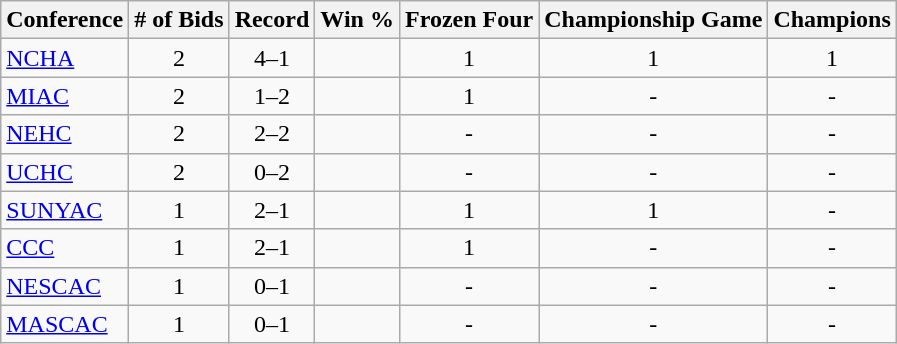<table class="wikitable sortable">
<tr>
<th>Conference</th>
<th># of Bids</th>
<th>Record</th>
<th>Win %</th>
<th>Frozen Four</th>
<th>Championship Game</th>
<th>Champions</th>
</tr>
<tr align="center">
<td align="left"><a href='#'>NCHA</a></td>
<td>2</td>
<td>4–1</td>
<td></td>
<td>1</td>
<td>1</td>
<td>1</td>
</tr>
<tr align="center">
<td align="left"><a href='#'>MIAC</a></td>
<td>2</td>
<td>1–2</td>
<td></td>
<td>1</td>
<td>-</td>
<td>-</td>
</tr>
<tr align="center">
<td align="left"><a href='#'>NEHC</a></td>
<td>2</td>
<td>2–2</td>
<td></td>
<td>-</td>
<td>-</td>
<td>-</td>
</tr>
<tr align="center">
<td align="left"><a href='#'>UCHC</a></td>
<td>2</td>
<td>0–2</td>
<td></td>
<td>-</td>
<td>-</td>
<td>-</td>
</tr>
<tr align="center">
<td align="left"><a href='#'>SUNYAC</a></td>
<td>1</td>
<td>2–1</td>
<td></td>
<td>1</td>
<td>1</td>
<td>-</td>
</tr>
<tr align="center">
<td align="left"><a href='#'>CCC</a></td>
<td>1</td>
<td>2–1</td>
<td></td>
<td>1</td>
<td>-</td>
<td>-</td>
</tr>
<tr align="center">
<td align="left"><a href='#'>NESCAC</a></td>
<td>1</td>
<td>0–1</td>
<td></td>
<td>-</td>
<td>-</td>
<td>-</td>
</tr>
<tr align="center">
<td align="left"><a href='#'>MASCAC</a></td>
<td>1</td>
<td>0–1</td>
<td></td>
<td>-</td>
<td>-</td>
<td>-</td>
</tr>
</table>
